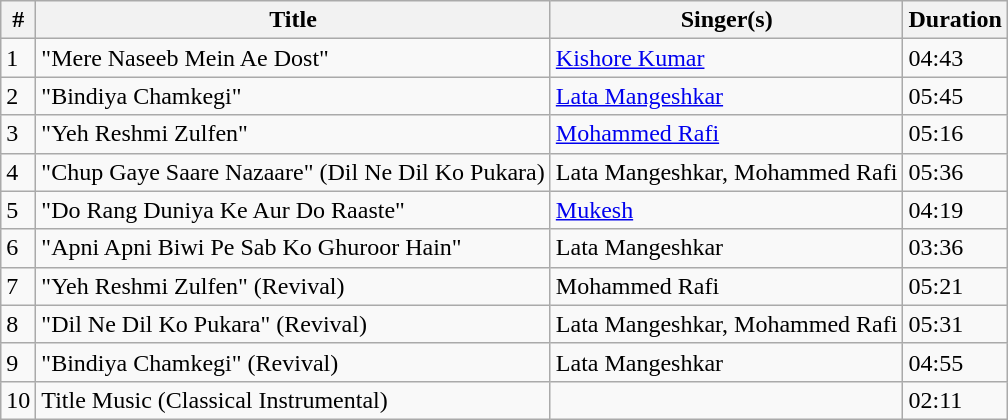<table class=wikitable>
<tr>
<th>#</th>
<th>Title</th>
<th>Singer(s)</th>
<th>Duration</th>
</tr>
<tr>
<td>1</td>
<td>"Mere Naseeb Mein Ae Dost"</td>
<td><a href='#'>Kishore Kumar</a></td>
<td>04:43</td>
</tr>
<tr>
<td>2</td>
<td>"Bindiya Chamkegi"</td>
<td><a href='#'>Lata Mangeshkar</a></td>
<td>05:45</td>
</tr>
<tr>
<td>3</td>
<td>"Yeh Reshmi Zulfen"</td>
<td><a href='#'>Mohammed Rafi</a></td>
<td>05:16</td>
</tr>
<tr>
<td>4</td>
<td>"Chup Gaye Saare Nazaare" (Dil Ne Dil Ko Pukara)</td>
<td>Lata Mangeshkar, Mohammed Rafi</td>
<td>05:36</td>
</tr>
<tr>
<td>5</td>
<td>"Do Rang Duniya Ke Aur Do Raaste"</td>
<td><a href='#'>Mukesh</a></td>
<td>04:19</td>
</tr>
<tr>
<td>6</td>
<td>"Apni Apni Biwi Pe Sab Ko Ghuroor Hain"</td>
<td>Lata Mangeshkar</td>
<td>03:36</td>
</tr>
<tr>
<td>7</td>
<td>"Yeh Reshmi Zulfen" (Revival)</td>
<td>Mohammed Rafi</td>
<td>05:21</td>
</tr>
<tr>
<td>8</td>
<td>"Dil Ne Dil Ko Pukara" (Revival)</td>
<td>Lata Mangeshkar, Mohammed Rafi</td>
<td>05:31</td>
</tr>
<tr>
<td>9</td>
<td>"Bindiya Chamkegi" (Revival)</td>
<td>Lata Mangeshkar</td>
<td>04:55</td>
</tr>
<tr>
<td>10</td>
<td>Title Music (Classical Instrumental)</td>
<td></td>
<td>02:11</td>
</tr>
</table>
